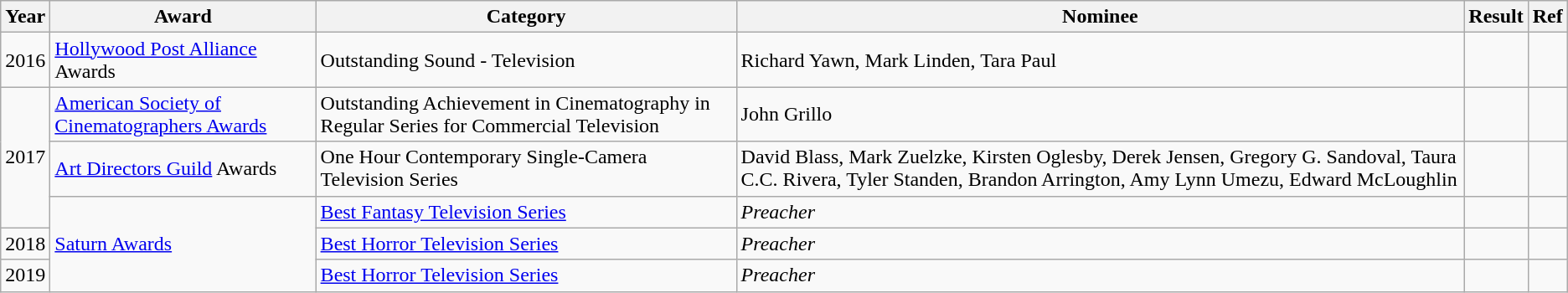<table class="wikitable">
<tr>
<th>Year</th>
<th>Award</th>
<th>Category</th>
<th>Nominee</th>
<th>Result</th>
<th>Ref</th>
</tr>
<tr>
<td>2016</td>
<td><a href='#'>Hollywood Post Alliance</a> Awards</td>
<td>Outstanding Sound - Television</td>
<td>Richard Yawn, Mark Linden, Tara Paul</td>
<td></td>
<td></td>
</tr>
<tr>
<td rowspan=3>2017</td>
<td><a href='#'>American Society of Cinematographers Awards</a></td>
<td>Outstanding Achievement in Cinematography in Regular Series for Commercial Television</td>
<td>John Grillo</td>
<td></td>
<td></td>
</tr>
<tr>
<td><a href='#'>Art Directors Guild</a> Awards</td>
<td>One Hour Contemporary Single-Camera Television Series</td>
<td>David Blass, Mark Zuelzke, Kirsten Oglesby, Derek Jensen, Gregory G. Sandoval, Taura C.C. Rivera, Tyler Standen, Brandon Arrington, Amy Lynn Umezu, Edward McLoughlin</td>
<td></td>
<td></td>
</tr>
<tr>
<td rowspan=3><a href='#'>Saturn Awards</a></td>
<td><a href='#'>Best Fantasy Television Series</a></td>
<td><em>Preacher</em></td>
<td></td>
<td></td>
</tr>
<tr>
<td>2018</td>
<td><a href='#'>Best Horror Television Series</a></td>
<td><em>Preacher</em></td>
<td></td>
<td></td>
</tr>
<tr>
<td>2019</td>
<td><a href='#'>Best Horror Television Series</a></td>
<td><em>Preacher</em></td>
<td></td>
<td></td>
</tr>
</table>
